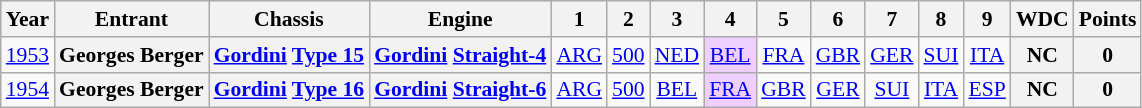<table class="wikitable" style="text-align:center; font-size:90%">
<tr>
<th>Year</th>
<th>Entrant</th>
<th>Chassis</th>
<th>Engine</th>
<th>1</th>
<th>2</th>
<th>3</th>
<th>4</th>
<th>5</th>
<th>6</th>
<th>7</th>
<th>8</th>
<th>9</th>
<th>WDC</th>
<th>Points</th>
</tr>
<tr>
<td><a href='#'>1953</a></td>
<th>Georges Berger</th>
<th><a href='#'>Gordini</a> <a href='#'>Type 15</a></th>
<th><a href='#'>Gordini</a> <a href='#'>Straight-4</a></th>
<td><a href='#'>ARG</a></td>
<td><a href='#'>500</a></td>
<td><a href='#'>NED</a></td>
<td style="background:#EFCFFF;"><a href='#'>BEL</a><br></td>
<td><a href='#'>FRA</a></td>
<td><a href='#'>GBR</a></td>
<td><a href='#'>GER</a></td>
<td><a href='#'>SUI</a></td>
<td><a href='#'>ITA</a></td>
<th>NC</th>
<th>0</th>
</tr>
<tr>
<td><a href='#'>1954</a></td>
<th>Georges Berger</th>
<th><a href='#'>Gordini</a> <a href='#'>Type 16</a></th>
<th><a href='#'>Gordini</a> <a href='#'>Straight-6</a></th>
<td><a href='#'>ARG</a></td>
<td><a href='#'>500</a></td>
<td><a href='#'>BEL</a></td>
<td style="background:#EFCFFF;"><a href='#'>FRA</a><br></td>
<td><a href='#'>GBR</a></td>
<td><a href='#'>GER</a></td>
<td><a href='#'>SUI</a></td>
<td><a href='#'>ITA</a></td>
<td><a href='#'>ESP</a></td>
<th>NC</th>
<th>0</th>
</tr>
</table>
